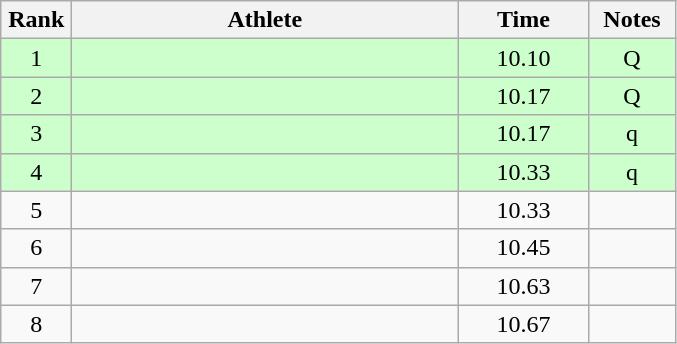<table class="wikitable" style="text-align:center">
<tr>
<th width=40>Rank</th>
<th width=250>Athlete</th>
<th width=80>Time</th>
<th width=50>Notes</th>
</tr>
<tr bgcolor="ccffcc">
<td>1</td>
<td align=left></td>
<td>10.10</td>
<td>Q</td>
</tr>
<tr bgcolor="ccffcc">
<td>2</td>
<td align=left></td>
<td>10.17</td>
<td>Q</td>
</tr>
<tr bgcolor="ccffcc">
<td>3</td>
<td align=left></td>
<td>10.17</td>
<td>q</td>
</tr>
<tr bgcolor="ccffcc">
<td>4</td>
<td align=left></td>
<td>10.33</td>
<td>q</td>
</tr>
<tr>
<td>5</td>
<td align=left></td>
<td>10.33</td>
<td></td>
</tr>
<tr>
<td>6</td>
<td align=left></td>
<td>10.45</td>
<td></td>
</tr>
<tr>
<td>7</td>
<td align=left></td>
<td>10.63</td>
<td></td>
</tr>
<tr>
<td>8</td>
<td align=left></td>
<td>10.67</td>
<td></td>
</tr>
</table>
